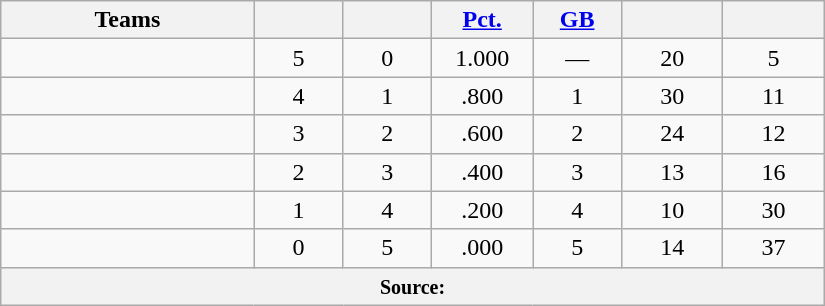<table class="wikitable" width="550" style="text-align:center;">
<tr>
<th width="20%">Teams</th>
<th width="7%"></th>
<th width="7%"></th>
<th width="8%"><a href='#'>Pct.</a></th>
<th width="7%"><a href='#'>GB</a></th>
<th width="8%"></th>
<th width="8%"></th>
</tr>
<tr>
<td align=left></td>
<td>5</td>
<td>0</td>
<td>1.000</td>
<td>—</td>
<td>20</td>
<td>5</td>
</tr>
<tr>
<td align=left></td>
<td>4</td>
<td>1</td>
<td>.800</td>
<td>1</td>
<td>30</td>
<td>11</td>
</tr>
<tr>
<td align=left></td>
<td>3</td>
<td>2</td>
<td>.600</td>
<td>2</td>
<td>24</td>
<td>12</td>
</tr>
<tr>
<td align=left></td>
<td>2</td>
<td>3</td>
<td>.400</td>
<td>3</td>
<td>13</td>
<td>16</td>
</tr>
<tr>
<td align=left></td>
<td>1</td>
<td>4</td>
<td>.200</td>
<td>4</td>
<td>10</td>
<td>30</td>
</tr>
<tr>
<td align=left></td>
<td>0</td>
<td>5</td>
<td>.000</td>
<td>5</td>
<td>14</td>
<td>37</td>
</tr>
<tr>
<th colspan="8"><small>Source: </small></th>
</tr>
</table>
